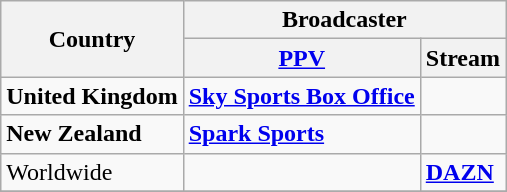<table class="wikitable">
<tr>
<th rowspan="2">Country</th>
<th colspan="2">Broadcaster</th>
</tr>
<tr>
<th><a href='#'>PPV</a></th>
<th>Stream</th>
</tr>
<tr>
<td><strong>United Kingdom</strong></td>
<td><strong><a href='#'>Sky Sports Box Office</a></strong></td>
<td></td>
</tr>
<tr>
<td><strong>New Zealand</strong></td>
<td><strong><a href='#'>Spark Sports</a></strong></td>
<td></td>
</tr>
<tr>
<td>Worldwide</td>
<td></td>
<td><strong><a href='#'>DAZN</a></strong></td>
</tr>
<tr>
</tr>
</table>
